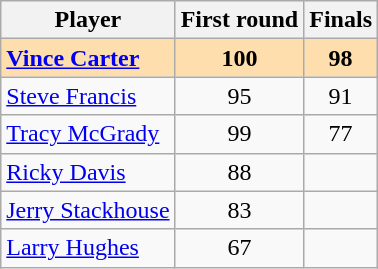<table class="wikitable">
<tr>
<th>Player</th>
<th>First round</th>
<th>Finals</th>
</tr>
<tr style="background:#ffdead; text-align:center;">
<td align=left><strong><a href='#'>Vince Carter</a></strong> </td>
<td><strong>100</strong> </td>
<td><strong>98</strong> </td>
</tr>
<tr align=center>
<td align=left><a href='#'>Steve Francis</a> </td>
<td>95 </td>
<td>91 </td>
</tr>
<tr align=center>
<td align=left><a href='#'>Tracy McGrady</a> </td>
<td>99 </td>
<td>77 </td>
</tr>
<tr align=center>
<td align=left><a href='#'>Ricky Davis</a> </td>
<td>88 </td>
<td></td>
</tr>
<tr align=center>
<td align=left><a href='#'>Jerry Stackhouse</a> </td>
<td>83 </td>
<td></td>
</tr>
<tr align=center>
<td align=left><a href='#'>Larry Hughes</a> </td>
<td>67 </td>
<td></td>
</tr>
</table>
